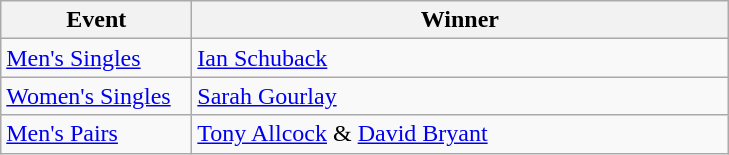<table class="wikitable" style="font-size: 100%">
<tr>
<th width=120>Event</th>
<th width=350>Winner</th>
</tr>
<tr>
<td><a href='#'>Men's Singles</a></td>
<td> <a href='#'>Ian Schuback</a></td>
</tr>
<tr>
<td><a href='#'>Women's Singles</a></td>
<td> <a href='#'>Sarah Gourlay</a></td>
</tr>
<tr>
<td><a href='#'>Men's Pairs</a></td>
<td> <a href='#'>Tony Allcock</a> &  <a href='#'>David Bryant</a></td>
</tr>
</table>
